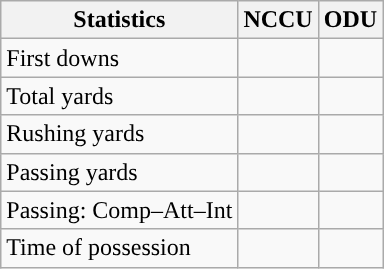<table class="wikitable" style="float: left;">
<tr>
<th>Statistics</th>
<th>NCCU</th>
<th>ODU</th>
</tr>
<tr>
<td>First downs</td>
<td></td>
<td></td>
</tr>
<tr>
<td>Total yards</td>
<td></td>
<td></td>
</tr>
<tr>
<td>Rushing yards</td>
<td></td>
<td></td>
</tr>
<tr>
<td>Passing yards</td>
<td></td>
<td></td>
</tr>
<tr>
<td>Passing: Comp–Att–Int</td>
<td></td>
<td></td>
</tr>
<tr>
<td>Time of possession</td>
<td></td>
<td></td>
</tr>
</table>
